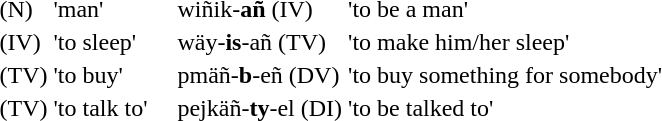<table ->
<tr>
<td> (N)</td>
<td>'man'</td>
<td></td>
<td></td>
<td></td>
<td></td>
<td>wiñik-<strong>añ</strong> (IV)</td>
<td>'to be a man'</td>
</tr>
<tr>
<td> (IV)</td>
<td>'to sleep'</td>
<td></td>
<td></td>
<td></td>
<td></td>
<td>wäy-<strong>is</strong>-añ (TV)</td>
<td>'to make him/her sleep'</td>
</tr>
<tr>
<td> (TV)</td>
<td>'to buy'</td>
<td></td>
<td></td>
<td></td>
<td></td>
<td>pmäñ-<strong>b</strong>-eñ (DV)</td>
<td>'to buy something for somebody'</td>
</tr>
<tr>
<td> (TV)</td>
<td>'to talk to'</td>
<td></td>
<td></td>
<td></td>
<td></td>
<td>pejkäñ-<strong>ty</strong>-el (DI)</td>
<td>'to be talked to'</td>
</tr>
</table>
